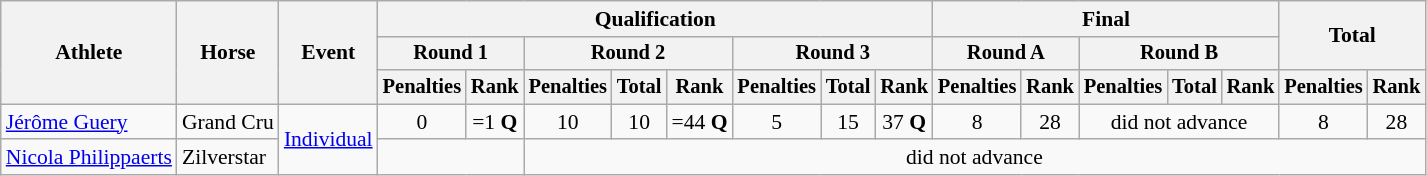<table class="wikitable" style="font-size:90%">
<tr>
<th rowspan="3">Athlete</th>
<th rowspan="3">Horse</th>
<th rowspan="3">Event</th>
<th colspan="8">Qualification</th>
<th colspan="5">Final</th>
<th rowspan=2 colspan="2">Total</th>
</tr>
<tr style="font-size:95%">
<th colspan="2">Round 1</th>
<th colspan="3">Round 2</th>
<th colspan="3">Round 3</th>
<th colspan="2">Round A</th>
<th colspan="3">Round B</th>
</tr>
<tr style="font-size:95%">
<th>Penalties</th>
<th>Rank</th>
<th>Penalties</th>
<th>Total</th>
<th>Rank</th>
<th>Penalties</th>
<th>Total</th>
<th>Rank</th>
<th>Penalties</th>
<th>Rank</th>
<th>Penalties</th>
<th>Total</th>
<th>Rank</th>
<th>Penalties</th>
<th>Rank</th>
</tr>
<tr align=center>
<td align=left><a href='#'>Jérôme Guery</a></td>
<td align=left>Grand Cru</td>
<td align=left rowspan=2><a href='#'>Individual</a></td>
<td>0</td>
<td>=1 <strong>Q</strong></td>
<td>10</td>
<td>10</td>
<td>=44 <strong>Q</strong></td>
<td>5</td>
<td>15</td>
<td>37 <strong>Q</strong></td>
<td>8</td>
<td>28</td>
<td colspan=3>did not advance</td>
<td>8</td>
<td>28</td>
</tr>
<tr align=center>
<td align=left><a href='#'>Nicola Philippaerts</a></td>
<td align=left>Zilverstar</td>
<td colspan=2></td>
<td colspan=13>did not advance</td>
</tr>
</table>
